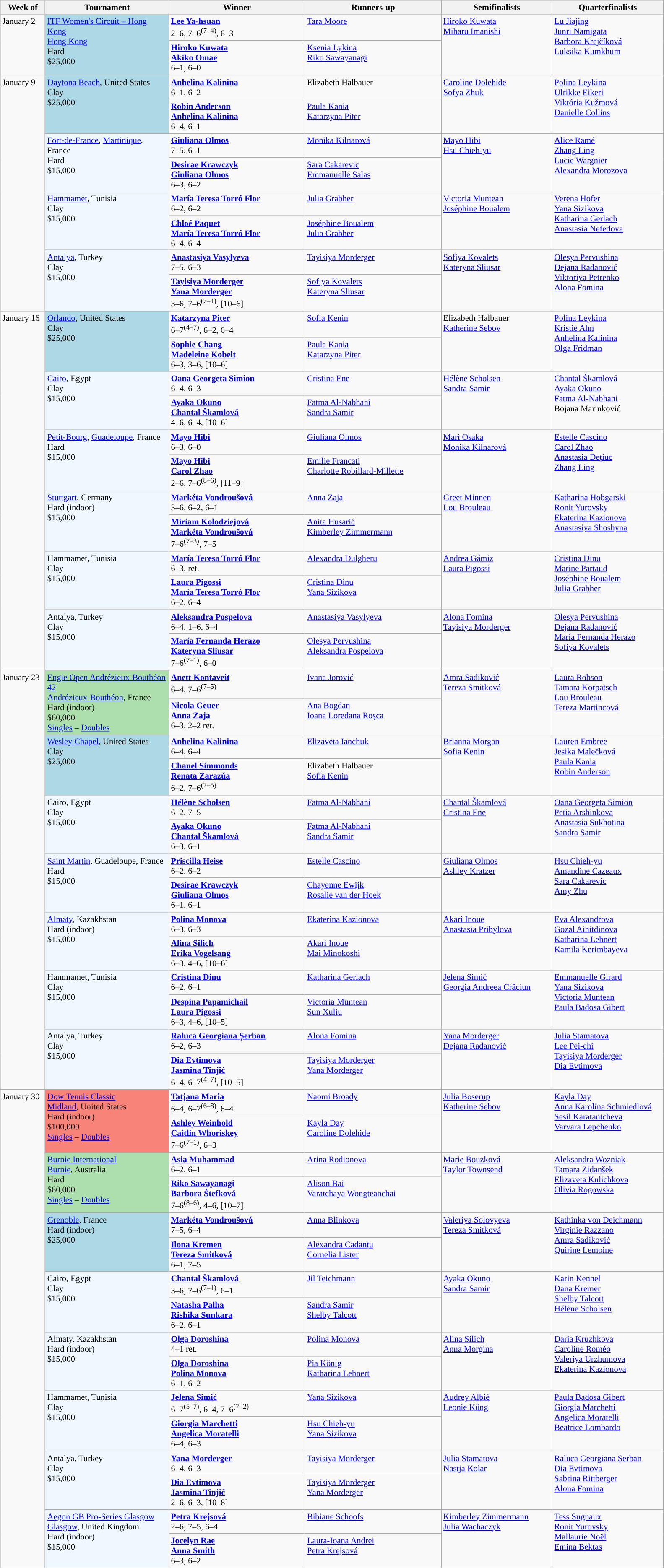<table class="wikitable" style="font-size:85%;">
<tr>
<th width="65">Week of</th>
<th style="width:190px;">Tournament</th>
<th style="width:210px;">Winner</th>
<th style="width:210px;">Runners-up</th>
<th style="width:170px;">Semifinalists</th>
<th style="width:170px;">Quarterfinalists</th>
</tr>
<tr valign=top>
<td rowspan=2>January 2</td>
<td rowspan="2" style="background:lightblue;"><a href='#'>ITF Women's Circuit – Hong Kong</a> <br> <a href='#'>Hong Kong</a> <br> Hard <br> $25,000 <br> </td>
<td><strong> <a href='#'>Lee Ya-hsuan</a></strong> <br> 2–6, 7–6<sup>(7–4)</sup>, 6–3</td>
<td> <a href='#'>Tara Moore</a></td>
<td rowspan=2> <a href='#'>Hiroko Kuwata</a> <br>  <a href='#'>Miharu Imanishi</a></td>
<td rowspan=2> <a href='#'>Lu Jiajing</a> <br>  <a href='#'>Junri Namigata</a> <br>  <a href='#'>Barbora Krejčíková</a> <br>  <a href='#'>Luksika Kumkhum</a></td>
</tr>
<tr valign=top>
<td><strong> <a href='#'>Hiroko Kuwata</a> <br>  <a href='#'>Akiko Omae</a></strong> <br> 6–1, 6–0</td>
<td> <a href='#'>Ksenia Lykina</a> <br>  <a href='#'>Riko Sawayanagi</a></td>
</tr>
<tr valign=top>
<td rowspan=8>January 9</td>
<td rowspan="2" style="background:lightblue;"><a href='#'>Daytona Beach</a>, United States <br> Clay <br> $25,000 <br> </td>
<td><strong> <a href='#'>Anhelina Kalinina</a></strong> <br> 6–1, 6–2</td>
<td> Elizabeth Halbauer</td>
<td rowspan=2> <a href='#'>Caroline Dolehide</a> <br>  <a href='#'>Sofya Zhuk</a></td>
<td rowspan=2> <a href='#'>Polina Leykina</a> <br>  <a href='#'>Ulrikke Eikeri</a> <br>  <a href='#'>Viktória Kužmová</a> <br>  <a href='#'>Danielle Collins</a></td>
</tr>
<tr valign=top>
<td><strong> <a href='#'>Robin Anderson</a> <br>   <a href='#'>Anhelina Kalinina</a></strong> <br> 6–4, 6–1</td>
<td> <a href='#'>Paula Kania</a> <br>   <a href='#'>Katarzyna Piter</a></td>
</tr>
<tr valign=top>
<td rowspan="2" style="background:#f0f8ff;"><a href='#'>Fort-de-France</a>, <a href='#'>Martinique</a>, France <br> Hard <br> $15,000 <br> </td>
<td><strong> <a href='#'>Giuliana Olmos</a></strong> <br> 7–5, 6–1</td>
<td> <a href='#'>Monika Kilnarová</a></td>
<td rowspan=2> <a href='#'>Mayo Hibi</a> <br>  <a href='#'>Hsu Chieh-yu</a></td>
<td rowspan=2> <a href='#'>Alice Ramé</a> <br>  <a href='#'>Zhang Ling</a> <br>  <a href='#'>Lucie Wargnier</a> <br>  <a href='#'>Alexandra Morozova</a></td>
</tr>
<tr valign=top>
<td><strong> <a href='#'>Desirae Krawczyk</a> <br>  <a href='#'>Giuliana Olmos</a></strong> <br> 6–3, 6–2</td>
<td> <a href='#'>Sara Cakarevic</a> <br>  <a href='#'>Emmanuelle Salas</a></td>
</tr>
<tr valign=top>
<td rowspan="2" style="background:#f0f8ff;"><a href='#'>Hammamet</a>, Tunisia <br> Clay <br> $15,000 <br> </td>
<td><strong> <a href='#'>María Teresa Torró Flor</a></strong> <br> 6–2, 6–2</td>
<td> <a href='#'>Julia Grabher</a></td>
<td rowspan=2> <a href='#'>Victoria Muntean</a> <br>  <a href='#'>Joséphine Boualem</a></td>
<td rowspan=2> <a href='#'>Verena Hofer</a> <br>  <a href='#'>Yana Sizikova</a> <br>  <a href='#'>Katharina Gerlach</a> <br>  <a href='#'>Anastasia Nefedova</a></td>
</tr>
<tr valign=top>
<td><strong> <a href='#'>Chloé Paquet</a> <br>  <a href='#'>María Teresa Torró Flor</a></strong> <br> 6–4, 6–4</td>
<td> <a href='#'>Joséphine Boualem</a> <br>  <a href='#'>Julia Grabher</a></td>
</tr>
<tr valign=top>
<td rowspan="2" style="background:#f0f8ff;"><a href='#'>Antalya</a>, Turkey <br> Clay <br> $15,000 <br> </td>
<td><strong> <a href='#'>Anastasiya Vasylyeva</a></strong> <br> 7–5, 6–3</td>
<td> <a href='#'>Tayisiya Morderger</a></td>
<td rowspan=2> <a href='#'>Sofiya Kovalets</a> <br>  <a href='#'>Kateryna Sliusar</a></td>
<td rowspan=2> <a href='#'>Olesya Pervushina</a> <br>  <a href='#'>Dejana Radanović</a> <br>  <a href='#'>Viktoriya Petrenko</a> <br>  <a href='#'>Alona Fomina</a></td>
</tr>
<tr valign=top>
<td><strong> <a href='#'>Tayisiya Morderger</a> <br>  <a href='#'>Yana Morderger</a></strong> <br> 3–6, 7–6<sup>(7–1)</sup>, [10–6]</td>
<td> <a href='#'>Sofiya Kovalets</a> <br>  <a href='#'>Kateryna Sliusar</a></td>
</tr>
<tr valign=top>
<td rowspan=12>January 16</td>
<td rowspan="2" style="background:lightblue;"><a href='#'>Orlando</a>, United States <br> Clay <br> $25,000 <br> </td>
<td><strong> <a href='#'>Katarzyna Piter</a></strong> <br> 6–7<sup>(4–7)</sup>, 6–2, 6–4</td>
<td> <a href='#'>Sofia Kenin</a></td>
<td rowspan=2> Elizabeth Halbauer <br>  <a href='#'>Katherine Sebov</a></td>
<td rowspan=2> <a href='#'>Polina Leykina</a> <br>  <a href='#'>Kristie Ahn</a> <br>  <a href='#'>Anhelina Kalinina</a> <br>  <a href='#'>Olga Fridman</a></td>
</tr>
<tr valign=top>
<td><strong> <a href='#'>Sophie Chang</a> <br>  <a href='#'>Madeleine Kobelt</a></strong> <br> 6–3, 3–6, [10–6]</td>
<td> <a href='#'>Paula Kania</a> <br>  <a href='#'>Katarzyna Piter</a></td>
</tr>
<tr valign=top>
<td rowspan="2" style="background:#f0f8ff;"><a href='#'>Cairo</a>, Egypt <br> Clay <br> $15,000 <br> </td>
<td><strong> <a href='#'>Oana Georgeta Simion</a></strong> <br> 6–4, 6–3</td>
<td> <a href='#'>Cristina Ene</a></td>
<td rowspan=2> <a href='#'>Hélène Scholsen</a> <br>  <a href='#'>Sandra Samir</a></td>
<td rowspan=2> <a href='#'>Chantal Škamlová</a> <br>  <a href='#'>Ayaka Okuno</a> <br>  <a href='#'>Fatma Al-Nabhani</a> <br>  Bojana Marinković</td>
</tr>
<tr valign=top>
<td><strong> <a href='#'>Ayaka Okuno</a> <br>  <a href='#'>Chantal Škamlová</a></strong> <br> 4–6, 6–4, [10–6]</td>
<td> <a href='#'>Fatma Al-Nabhani</a> <br>  <a href='#'>Sandra Samir</a></td>
</tr>
<tr valign=top>
<td rowspan="2" style="background:#f0f8ff;"><a href='#'>Petit-Bourg</a>, <a href='#'>Guadeloupe</a>, France <br> Hard <br> $15,000 <br>  </td>
<td><strong> <a href='#'>Mayo Hibi</a></strong> <br> 6–3, 6–0</td>
<td> <a href='#'>Giuliana Olmos</a></td>
<td rowspan=2> <a href='#'>Mari Osaka</a> <br>  <a href='#'>Monika Kilnarová</a></td>
<td rowspan=2> <a href='#'>Estelle Cascino</a> <br>  <a href='#'>Carol Zhao</a> <br>  <a href='#'>Anastasia Dețiuc</a> <br>  <a href='#'>Zhang Ling</a></td>
</tr>
<tr valign=top>
<td><strong> <a href='#'>Mayo Hibi</a> <br>  <a href='#'>Carol Zhao</a></strong> <br> 2–6, 7–6<sup>(8–6)</sup>, [11–9]</td>
<td> <a href='#'>Emilie Francati</a> <br>  <a href='#'>Charlotte Robillard-Millette</a></td>
</tr>
<tr valign=top>
<td rowspan="2" style="background:#f0f8ff;"><a href='#'>Stuttgart</a>, Germany <br> Hard (indoor) <br> $15,000 <br> </td>
<td><strong> <a href='#'>Markéta Vondroušová</a></strong> <br> 3–6, 6–2, 6–1</td>
<td> <a href='#'>Anna Zaja</a></td>
<td rowspan=2> <a href='#'>Greet Minnen</a> <br>  <a href='#'>Lou Brouleau</a></td>
<td rowspan=2> <a href='#'>Katharina Hobgarski</a> <br>  <a href='#'>Ronit Yurovsky</a> <br>  <a href='#'>Ekaterina Kazionova</a> <br> <a href='#'>Anastasiya Shoshyna</a></td>
</tr>
<tr valign=top>
<td><strong> <a href='#'>Miriam Kolodziejová</a> <br>  <a href='#'>Markéta Vondroušová</a></strong> <br> 7–6<sup>(7–3)</sup>, 7–5</td>
<td> <a href='#'>Anita Husarić</a> <br>  <a href='#'>Kimberley Zimmermann</a></td>
</tr>
<tr valign=top>
<td rowspan="2" style="background:#f0f8ff;">Hammamet, Tunisia <br> Clay <br> $15,000 <br> </td>
<td><strong> <a href='#'>María Teresa Torró Flor</a></strong> <br> 6–3, ret.</td>
<td> <a href='#'>Alexandra Dulgheru</a></td>
<td rowspan=2> <a href='#'>Andrea Gámiz</a> <br>  <a href='#'>Laura Pigossi</a></td>
<td rowspan=2> <a href='#'>Cristina Dinu</a> <br>  <a href='#'>Marine Partaud</a> <br>  <a href='#'>Joséphine Boualem</a> <br> <a href='#'>Julia Grabher</a></td>
</tr>
<tr valign=top>
<td><strong> <a href='#'>Laura Pigossi</a> <br>  <a href='#'>María Teresa Torró Flor</a></strong> <br> 6–2, 6–4</td>
<td> <a href='#'>Cristina Dinu</a> <br>  <a href='#'>Yana Sizikova</a></td>
</tr>
<tr valign=top>
<td rowspan="2" style="background:#f0f8ff;">Antalya, Turkey <br> Clay <br> $15,000 <br> </td>
<td><strong> <a href='#'>Aleksandra Pospelova</a></strong> <br> 6–4, 1–6, 6–4</td>
<td> <a href='#'>Anastasiya Vasylyeva</a></td>
<td rowspan=2> <a href='#'>Alona Fomina</a> <br>  <a href='#'>Tayisiya Morderger</a></td>
<td rowspan=2> <a href='#'>Olesya Pervushina</a>  <br>  <a href='#'>Dejana Radanović</a> <br>  <a href='#'>María Fernanda Herazo</a> <br>  <a href='#'>Sofiya Kovalets</a></td>
</tr>
<tr valign=top>
<td><strong> <a href='#'>María Fernanda Herazo</a> <br>  <a href='#'>Kateryna Sliusar</a></strong> <br> 7–6<sup>(7–1)</sup>, 6–0</td>
<td> <a href='#'>Olesya Pervushina</a> <br>  <a href='#'>Aleksandra Pospelova</a></td>
</tr>
<tr valign=top>
<td rowspan=14>January 23</td>
<td rowspan="2" style="background:#addfad"><a href='#'>Engie Open Andrézieux-Bouthéon 42</a> <br> <a href='#'>Andrézieux-Bouthéon</a>, France <br> Hard (indoor) <br> $60,000 <br> <a href='#'>Singles</a> – <a href='#'>Doubles</a></td>
<td> <strong><a href='#'>Anett Kontaveit</a></strong> <br> 6–4, 7–6<sup>(7–5)</sup></td>
<td> <a href='#'>Ivana Jorović</a></td>
<td rowspan=2> <a href='#'>Amra Sadiković</a> <br>  <a href='#'>Tereza Smitková</a></td>
<td rowspan=2> <a href='#'>Laura Robson</a> <br> <a href='#'>Tamara Korpatsch</a><br>  <a href='#'>Lou Brouleau</a> <br> <a href='#'>Tereza Martincová</a></td>
</tr>
<tr valign=top>
<td><strong> <a href='#'>Nicola Geuer</a> <br>  <a href='#'>Anna Zaja</a></strong> <br> 6–3, 2–2 ret.</td>
<td> <a href='#'>Ana Bogdan</a> <br>  <a href='#'>Ioana Loredana Roșca</a></td>
</tr>
<tr valign=top>
<td rowspan="2" style="background:lightblue;"><a href='#'>Wesley Chapel</a>, United States <br> Clay <br> $25,000 <br> </td>
<td><strong> <a href='#'>Anhelina Kalinina</a></strong> <br> 6–4, 6–4</td>
<td> <a href='#'>Elizaveta Ianchuk</a></td>
<td rowspan=2> <a href='#'>Brianna Morgan</a> <br>  <a href='#'>Sofia Kenin</a></td>
<td rowspan=2> <a href='#'>Lauren Embree</a> <br>  <a href='#'>Jesika Malečková</a> <br>  <a href='#'>Paula Kania</a> <br>  <a href='#'>Robin Anderson</a></td>
</tr>
<tr valign=top>
<td><strong> <a href='#'>Chanel Simmonds</a> <br>  <a href='#'>Renata Zarazúa</a></strong> <br> 6–2, 7–6<sup>(7–5)</sup></td>
<td> Elizabeth Halbauer <br>  <a href='#'>Sofia Kenin</a></td>
</tr>
<tr valign=top>
<td rowspan="2" style="background:#f0f8ff;">Cairo, Egypt <br> Clay <br> $15,000 <br> </td>
<td><strong> <a href='#'>Hélène Scholsen</a></strong> <br> 6–2, 7–5</td>
<td> <a href='#'>Fatma Al-Nabhani</a></td>
<td rowspan=2> <a href='#'>Chantal Škamlová</a> <br> <a href='#'>Cristina Ene</a></td>
<td rowspan=2> <a href='#'>Oana Georgeta Simion</a> <br>  <a href='#'>Petia Arshinkova</a> <br>  <a href='#'>Anastasia Sukhotina</a> <br> <a href='#'>Sandra Samir</a></td>
</tr>
<tr valign=top>
<td><strong> <a href='#'>Ayaka Okuno</a> <br>  <a href='#'>Chantal Škamlová</a></strong> <br> 6–3, 6–1</td>
<td> <a href='#'>Fatma Al-Nabhani</a> <br>  <a href='#'>Sandra Samir</a></td>
</tr>
<tr valign=top>
<td rowspan="2" style="background:#f0f8ff;"><a href='#'>Saint Martin</a>, Guadeloupe, France <br> Hard <br> $15,000 <br> </td>
<td><strong> <a href='#'>Priscilla Heise</a></strong> <br> 6–2, 6–2</td>
<td> <a href='#'>Estelle Cascino</a></td>
<td rowspan=2> <a href='#'>Giuliana Olmos</a> <br>  <a href='#'>Ashley Kratzer</a></td>
<td rowspan=2> <a href='#'>Hsu Chieh-yu</a> <br>  <a href='#'>Amandine Cazeaux</a> <br>  <a href='#'>Sara Cakarevic</a> <br>  <a href='#'>Amy Zhu</a></td>
</tr>
<tr valign=top>
<td><strong> <a href='#'>Desirae Krawczyk</a> <br>  <a href='#'>Giuliana Olmos</a></strong> <br> 6–1, 6–1</td>
<td> <a href='#'>Chayenne Ewijk</a> <br>  <a href='#'>Rosalie van der Hoek</a></td>
</tr>
<tr valign=top>
<td rowspan="2" style="background:#f0f8ff;"><a href='#'>Almaty</a>, Kazakhstan <br> Hard (indoor) <br> $15,000 <br> </td>
<td><strong> <a href='#'>Polina Monova</a></strong> <br> 6–3, 6–3</td>
<td> <a href='#'>Ekaterina Kazionova</a></td>
<td rowspan=2> <a href='#'>Akari Inoue</a> <br>  <a href='#'>Anastasia Pribylova</a></td>
<td rowspan=2> <a href='#'>Eva Alexandrova</a> <br>  <a href='#'>Gozal Ainitdinova</a> <br>  <a href='#'>Katharina Lehnert</a> <br>  <a href='#'>Kamila Kerimbayeva</a></td>
</tr>
<tr valign=top>
<td><strong> <a href='#'>Alina Silich</a> <br>  <a href='#'>Erika Vogelsang</a></strong> <br> 6–3, 4–6, [10–6]</td>
<td> <a href='#'>Akari Inoue</a> <br>  <a href='#'>Mai Minokoshi</a></td>
</tr>
<tr valign=top>
<td rowspan="2" style="background:#f0f8ff;">Hammamet, Tunisia <br> Clay <br> $15,000 <br> </td>
<td><strong> <a href='#'>Cristina Dinu</a></strong> <br> 6–2, 6–1</td>
<td> <a href='#'>Katharina Gerlach</a></td>
<td rowspan=2> <a href='#'>Jelena Simić</a> <br> <a href='#'>Georgia Andreea Crăciun</a></td>
<td rowspan=2> <a href='#'>Emmanuelle Girard</a><br> <a href='#'>Yana Sizikova</a><br> <a href='#'>Victoria Muntean</a><br> <a href='#'>Paula Badosa Gibert</a></td>
</tr>
<tr valign=top>
<td><strong> <a href='#'>Despina Papamichail</a> <br>  <a href='#'>Laura Pigossi</a></strong> <br> 6–3, 4–6, [10–5]</td>
<td> <a href='#'>Victoria Muntean</a> <br>  <a href='#'>Sun Xuliu</a></td>
</tr>
<tr valign=top>
<td rowspan="2" style="background:#f0f8ff;">Antalya, Turkey <br> Clay <br> $15,000 <br> </td>
<td><strong> <a href='#'>Raluca Georgiana Șerban</a></strong> <br> 6–2, 6–3</td>
<td> <a href='#'>Alona Fomina</a></td>
<td rowspan=2> <a href='#'>Yana Morderger</a> <br>  <a href='#'>Dejana Radanović</a></td>
<td rowspan=2> <a href='#'>Julia Stamatova</a> <br>  <a href='#'>Lee Pei-chi</a><br>  <a href='#'>Tayisiya Morderger</a><br>  <a href='#'>Dia Evtimova</a></td>
</tr>
<tr valign=top>
<td><strong> <a href='#'>Dia Evtimova</a> <br>  <a href='#'>Jasmina Tinjić</a></strong> <br> 6–4, 6–7<sup>(4–7)</sup>, [10–5]</td>
<td> <a href='#'>Tayisiya Morderger</a> <br>  <a href='#'>Yana Morderger</a></td>
</tr>
<tr valign=top>
<td rowspan=16>January 30</td>
<td rowspan="2" style="background:#f88379;"><a href='#'>Dow Tennis Classic</a> <br> <a href='#'>Midland</a>, United States <br> Hard (indoor) <br> $100,000 <br> <a href='#'>Singles</a> – <a href='#'>Doubles</a></td>
<td><strong> <a href='#'>Tatjana Maria</a></strong> <br> 6–4, 6–7<sup>(6–8)</sup>, 6–4</td>
<td> <a href='#'>Naomi Broady</a></td>
<td rowspan=2> <a href='#'>Julia Boserup</a> <br>  <a href='#'>Katherine Sebov</a></td>
<td rowspan=2> <a href='#'>Kayla Day</a> <br>  <a href='#'>Anna Karolína Schmiedlová</a> <br>  <a href='#'>Sesil Karatantcheva</a> <br>  <a href='#'>Varvara Lepchenko</a></td>
</tr>
<tr valign=top>
<td><strong> <a href='#'>Ashley Weinhold</a> <br>  <a href='#'>Caitlin Whoriskey</a></strong> <br> 7–6<sup>(7–1)</sup>, 6–3</td>
<td> <a href='#'>Kayla Day</a> <br>  <a href='#'>Caroline Dolehide</a></td>
</tr>
<tr valign=top>
<td rowspan="2" style="background:#addfad"><a href='#'>Burnie International</a> <br> <a href='#'>Burnie</a>, Australia <br> Hard <br> $60,000 <br> <a href='#'>Singles</a> – <a href='#'>Doubles</a></td>
<td><strong> <a href='#'>Asia Muhammad</a></strong> <br> 6–2, 6–1</td>
<td> <a href='#'>Arina Rodionova</a></td>
<td rowspan=2> <a href='#'>Marie Bouzková</a> <br>  <a href='#'>Taylor Townsend</a></td>
<td rowspan=2> <a href='#'>Aleksandra Wozniak</a> <br>  <a href='#'>Tamara Zidanšek</a> <br>  <a href='#'>Elizaveta Kulichkova</a> <br>  <a href='#'>Olivia Rogowska</a></td>
</tr>
<tr valign=top>
<td><strong> <a href='#'>Riko Sawayanagi</a> <br>  <a href='#'>Barbora Štefková</a></strong> <br> 7–6<sup>(8–6)</sup>, 4–6, [10–7]</td>
<td> <a href='#'>Alison Bai</a> <br>  <a href='#'>Varatchaya Wongteanchai</a></td>
</tr>
<tr valign=top>
<td rowspan="2" style="background:lightblue;"><a href='#'>Grenoble</a>, France <br> Hard (indoor) <br> $25,000 <br> </td>
<td><strong> <a href='#'>Markéta Vondroušová</a></strong> <br> 7–5, 6–4</td>
<td> <a href='#'>Anna Blinkova</a></td>
<td rowspan=2> <a href='#'>Valeriya Solovyeva</a> <br>  <a href='#'>Tereza Smitková</a></td>
<td rowspan=2> <a href='#'>Kathinka von Deichmann</a> <br>  <a href='#'>Virginie Razzano</a> <br> <a href='#'>Amra Sadiković</a><br>  <a href='#'>Quirine Lemoine</a></td>
</tr>
<tr valign=top>
<td><strong> <a href='#'>Ilona Kremen</a> <br>  <a href='#'>Tereza Smitková</a></strong> <br> 6–1, 7–5</td>
<td> <a href='#'>Alexandra Cadanțu</a> <br>  <a href='#'>Cornelia Lister</a></td>
</tr>
<tr valign=top>
<td rowspan="2" style="background:#f0f8ff;">Cairo, Egypt <br> Clay <br> $15,000 <br> </td>
<td><strong> <a href='#'>Chantal Škamlová</a></strong> <br> 3–6, 7–6<sup>(7–1)</sup>, 6–1</td>
<td> <a href='#'>Jil Teichmann</a></td>
<td rowspan=2> <a href='#'>Ayaka Okuno</a> <br>  <a href='#'>Sandra Samir</a></td>
<td rowspan=2> <a href='#'>Karin Kennel</a> <br>  <a href='#'>Dana Kremer</a> <br>  <a href='#'>Shelby Talcott</a> <br>  <a href='#'>Hélène Scholsen</a></td>
</tr>
<tr valign=top>
<td><strong> <a href='#'>Natasha Palha</a> <br>  <a href='#'>Rishika Sunkara</a></strong> <br> 6–2, 6–1</td>
<td> <a href='#'>Sandra Samir</a> <br>  <a href='#'>Shelby Talcott</a></td>
</tr>
<tr valign=top>
<td rowspan="2" style="background:#f0f8ff;">Almaty, Kazakhstan <br> Hard (indoor) <br> $15,000 <br> </td>
<td><strong> <a href='#'>Olga Doroshina</a></strong> <br> 4–1 ret.</td>
<td> <a href='#'>Polina Monova</a></td>
<td rowspan=2> <a href='#'>Alina Silich</a> <br>  <a href='#'>Anna Morgina</a></td>
<td rowspan=2> <a href='#'>Daria Kruzhkova</a> <br>  <a href='#'>Caroline Roméo</a> <br>  <a href='#'>Valeriya Urzhumova</a> <br>  <a href='#'>Ekaterina Kazionova</a></td>
</tr>
<tr valign=top>
<td><strong> <a href='#'>Olga Doroshina</a> <br>  <a href='#'>Polina Monova</a></strong> <br> 6–1, 6–2</td>
<td> <a href='#'>Pia König</a> <br>  <a href='#'>Katharina Lehnert</a></td>
</tr>
<tr valign=top>
<td rowspan="2" style="background:#f0f8ff;">Hammamet, Tunisia <br> Clay <br> $15,000 <br> </td>
<td><strong> <a href='#'>Jelena Simić</a></strong> <br> 6–7<sup>(5–7)</sup>, 6–4, 7–6<sup>(7–2)</sup></td>
<td> <a href='#'>Yana Sizikova</a></td>
<td rowspan=2> <a href='#'>Audrey Albié</a> <br>  <a href='#'>Leonie Küng</a></td>
<td rowspan=2> <a href='#'>Paula Badosa Gibert</a> <br> <a href='#'>Giorgia Marchetti</a><br>  <a href='#'>Angelica Moratelli</a> <br>  <a href='#'>Beatrice Lombardo</a></td>
</tr>
<tr valign=top>
<td><strong> <a href='#'>Giorgia Marchetti</a> <br>  <a href='#'>Angelica Moratelli</a></strong> <br> 6–4, 6–3</td>
<td> <a href='#'>Hsu Chieh-yu</a> <br>  <a href='#'>Yana Sizikova</a></td>
</tr>
<tr valign=top>
<td rowspan="2" style="background:#f0f8ff;">Antalya, Turkey <br> Clay <br> $15,000 <br> </td>
<td><strong> <a href='#'>Yana Morderger</a></strong> <br> 6–4, 6–3</td>
<td> <a href='#'>Tayisiya Morderger</a></td>
<td rowspan=2> <a href='#'>Julia Stamatova</a> <br>  <a href='#'>Nastja Kolar</a></td>
<td rowspan=2> <a href='#'>Raluca Georgiana Șerban</a> <br>  <a href='#'>Dia Evtimova</a> <br>  <a href='#'>Sabrina Rittberger</a> <br>  <a href='#'>Alona Fomina</a></td>
</tr>
<tr valign=top>
<td><strong> <a href='#'>Dia Evtimova</a> <br>  <a href='#'>Jasmina Tinjić</a></strong> <br> 2–6, 6–3, [10–8]</td>
<td> <a href='#'>Tayisiya Morderger</a> <br>  <a href='#'>Yana Morderger</a></td>
</tr>
<tr valign=top>
<td rowspan="2" style="background:#f0f8ff;"><a href='#'>Aegon GB Pro-Series Glasgow</a> <br> <a href='#'>Glasgow</a>, United Kingdom <br> Hard (indoor) <br> $15,000 <br> </td>
<td><strong> <a href='#'>Petra Krejsová</a></strong> <br> 2–6, 7–5, 6–4</td>
<td> <a href='#'>Bibiane Schoofs</a></td>
<td rowspan=2> <a href='#'>Kimberley Zimmermann</a> <br>  <a href='#'>Julia Wachaczyk</a></td>
<td rowspan=2> <a href='#'>Tess Sugnaux</a> <br>  <a href='#'>Ronit Yurovsky</a> <br>  <a href='#'>Mallaurie Noël</a> <br>  <a href='#'>Emina Bektas</a></td>
</tr>
<tr valign=top>
<td><strong> <a href='#'>Jocelyn Rae</a> <br>  <a href='#'>Anna Smith</a></strong> <br> 6–3, 6–2</td>
<td> <a href='#'>Laura-Ioana Andrei</a> <br>  <a href='#'>Petra Krejsová</a></td>
</tr>
</table>
